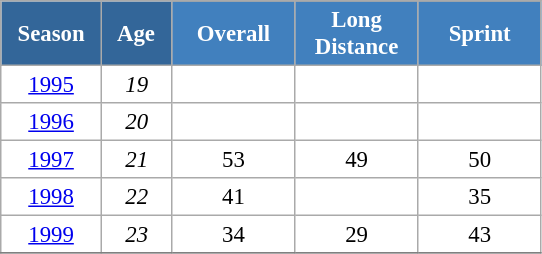<table class="wikitable" style="font-size:95%; text-align:center; border:grey solid 1px; border-collapse:collapse; background:#ffffff;">
<tr>
<th style="background-color:#369; color:white; width:60px;" rowspan="2"> Season </th>
<th style="background-color:#369; color:white; width:40px;" rowspan="2"> Age </th>
</tr>
<tr>
<th style="background-color:#4180be; color:white; width:75px;">Overall</th>
<th style="background-color:#4180be; color:white; width:75px;">Long Distance</th>
<th style="background-color:#4180be; color:white; width:75px;">Sprint</th>
</tr>
<tr>
<td><a href='#'>1995</a></td>
<td><em>19</em></td>
<td></td>
<td></td>
<td></td>
</tr>
<tr>
<td><a href='#'>1996</a></td>
<td><em>20</em></td>
<td></td>
<td></td>
<td></td>
</tr>
<tr>
<td><a href='#'>1997</a></td>
<td><em>21</em></td>
<td>53</td>
<td>49</td>
<td>50</td>
</tr>
<tr>
<td><a href='#'>1998</a></td>
<td><em>22</em></td>
<td>41</td>
<td></td>
<td>35</td>
</tr>
<tr>
<td><a href='#'>1999</a></td>
<td><em>23</em></td>
<td>34</td>
<td>29</td>
<td>43</td>
</tr>
<tr>
</tr>
</table>
